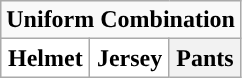<table class="wikitable">
<tr>
<td align="center" Colspan="3"><strong>Uniform Combination</strong></td>
</tr>
<tr align="center">
<th style="background:#FFFFFF;">Helmet</th>
<th style="background:#FFFFFF;">Jersey</th>
<th>Pants</th>
</tr>
</table>
